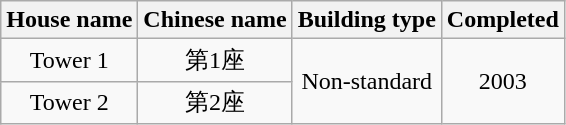<table class="wikitable" style="text-align: center">
<tr>
<th>House name</th>
<th>Chinese name</th>
<th>Building type</th>
<th>Completed</th>
</tr>
<tr>
<td>Tower 1</td>
<td>第1座</td>
<td rowspan="2">Non-standard</td>
<td rowspan="2">2003</td>
</tr>
<tr>
<td>Tower 2</td>
<td>第2座</td>
</tr>
</table>
